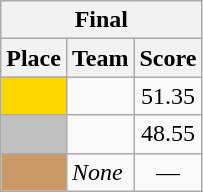<table class=wikitable style="text-align:center">
<tr>
<th colspan=3>Final</th>
</tr>
<tr>
<th>Place</th>
<th>Team</th>
<th>Score</th>
</tr>
<tr>
<td bgcolor=gold></td>
<td align=left></td>
<td>51.35</td>
</tr>
<tr>
<td bgcolor=silver></td>
<td align=left></td>
<td>48.55</td>
</tr>
<tr>
<td bgcolor=cc9966></td>
<td align=left><em>None</em></td>
<td>—</td>
</tr>
</table>
